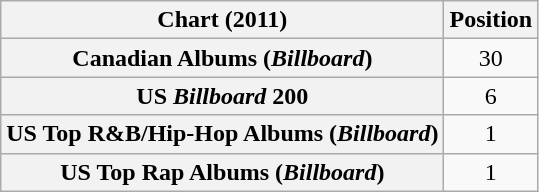<table class="wikitable sortable plainrowheaders" style="text-align:center">
<tr>
<th scope="col">Chart (2011)</th>
<th scope="col">Position</th>
</tr>
<tr>
<th scope="row">Canadian Albums (<em>Billboard</em>)</th>
<td>30</td>
</tr>
<tr>
<th scope="row">US <em>Billboard</em> 200</th>
<td>6</td>
</tr>
<tr>
<th scope="row">US Top R&B/Hip-Hop Albums (<em>Billboard</em>)</th>
<td style="text-align:center;">1</td>
</tr>
<tr>
<th scope="row">US Top Rap Albums (<em>Billboard</em>)</th>
<td style="text-align:center;">1</td>
</tr>
</table>
